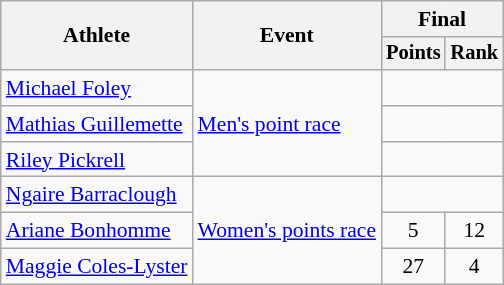<table class="wikitable" style="font-size:90%;">
<tr>
<th rowspan=2>Athlete</th>
<th rowspan=2>Event</th>
<th colspan=2>Final</th>
</tr>
<tr style="font-size:95%">
<th>Points</th>
<th>Rank</th>
</tr>
<tr align=center>
<td align=left><a href='#'>Michael Foley</a></td>
<td align=left rowspan=3><a href='#'>Men's point race</a></td>
<td colspan=2></td>
</tr>
<tr align=center>
<td align=left><a href='#'>Mathias Guillemette</a></td>
<td colspan=2></td>
</tr>
<tr align=center>
<td align=left><a href='#'>Riley Pickrell</a></td>
<td colspan=2></td>
</tr>
<tr align=center>
<td align=left><a href='#'>Ngaire Barraclough</a></td>
<td align=left rowspan=3><a href='#'>Women's points race</a></td>
<td colspan=2></td>
</tr>
<tr align=center>
<td align=left><a href='#'>Ariane Bonhomme</a></td>
<td>5</td>
<td>12</td>
</tr>
<tr align=center>
<td align=left><a href='#'>Maggie Coles-Lyster</a></td>
<td>27</td>
<td>4</td>
</tr>
</table>
